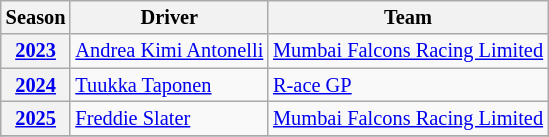<table class="wikitable" style="font-size:85%; text-align:center">
<tr>
<th>Season</th>
<th>Driver</th>
<th>Team</th>
</tr>
<tr>
<th><a href='#'>2023</a></th>
<td align=left> <a href='#'>Andrea Kimi Antonelli</a></td>
<td align=left> <a href='#'>Mumbai Falcons Racing Limited</a></td>
</tr>
<tr>
<th><a href='#'>2024</a></th>
<td align=left> <a href='#'>Tuukka Taponen</a></td>
<td align=left> <a href='#'>R-ace GP</a></td>
</tr>
<tr>
<th><a href='#'>2025</a></th>
<td align=left> <a href='#'>Freddie Slater</a></td>
<td align=left> <a href='#'>Mumbai Falcons Racing Limited</a></td>
</tr>
<tr>
</tr>
</table>
